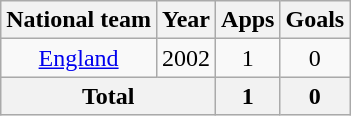<table class=wikitable plainrowheaders style="text-align:center">
<tr>
<th>National team</th>
<th>Year</th>
<th>Apps</th>
<th>Goals</th>
</tr>
<tr>
<td><a href='#'>England</a></td>
<td>2002</td>
<td>1</td>
<td>0</td>
</tr>
<tr>
<th colspan=2>Total</th>
<th>1</th>
<th>0</th>
</tr>
</table>
